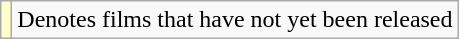<table class="wikitable">
<tr>
<td style="background:#FFFFCC;"></td>
<td>Denotes films that have not yet been released</td>
</tr>
</table>
